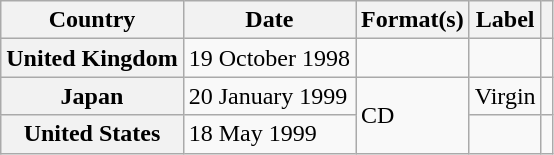<table class="wikitable plainrowheaders">
<tr>
<th scope="col">Country</th>
<th scope="col">Date</th>
<th scope="col">Format(s)</th>
<th scope="col">Label</th>
<th scope="col"></th>
</tr>
<tr>
<th scope="row">United Kingdom</th>
<td>19 October 1998</td>
<td></td>
<td></td>
<td style="text-align:center;"></td>
</tr>
<tr>
<th scope="row">Japan</th>
<td>20 January 1999</td>
<td rowspan="2">CD</td>
<td>Virgin</td>
<td style="text-align:center;"></td>
</tr>
<tr>
<th scope="row">United States</th>
<td>18 May 1999</td>
<td></td>
<td style="text-align:center;"></td>
</tr>
</table>
